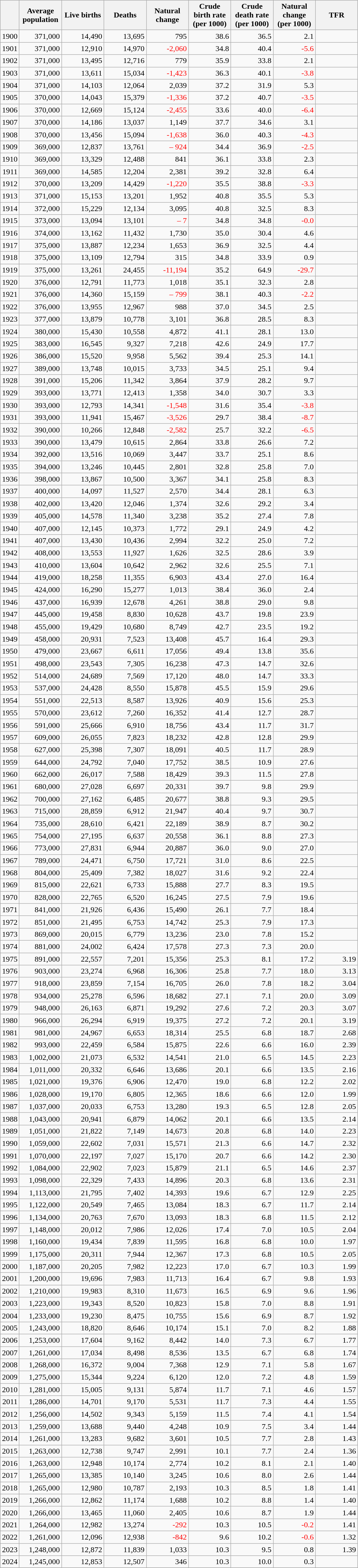<table class="wikitable sortable" style="text-align: right;">
<tr>
<th></th>
<th width="80pt">Average population</th>
<th width="80pt">Live births</th>
<th width="80pt">Deaths</th>
<th width="80pt">Natural change</th>
<th width="80pt">Crude birth rate (per 1000)</th>
<th width="80pt">Crude death rate (per 1000)</th>
<th width="80pt">Natural change (per 1000)</th>
<th width="80pt">TFR</th>
</tr>
<tr>
<td>1900</td>
<td align="right">371,000</td>
<td align="right">14,490</td>
<td align="right">13,695</td>
<td align="right">795</td>
<td align="right">38.6</td>
<td align="right">36.5</td>
<td align="right">2.1</td>
<td align="right"></td>
</tr>
<tr>
<td>1901</td>
<td align="right">371,000</td>
<td align="right">12,910</td>
<td align="right">14,970</td>
<td align="right" style="color: red">-2,060</td>
<td align="right">34.8</td>
<td align="right">40.4</td>
<td align="right" style="color: red">-5.6</td>
<td align="right"></td>
</tr>
<tr>
<td>1902</td>
<td align="right">371,000</td>
<td align="right">13,495</td>
<td align="right">12,716</td>
<td align="right">779</td>
<td align="right">35.9</td>
<td align="right">33.8</td>
<td align="right">2.1</td>
<td align="right"></td>
</tr>
<tr>
<td>1903</td>
<td align="right">371,000</td>
<td align="right">13,611</td>
<td align="right">15,034</td>
<td align="right" style="color: red">-1,423</td>
<td align="right">36.3</td>
<td align="right">40.1</td>
<td align="right" style="color: red">-3.8</td>
<td align="right"></td>
</tr>
<tr>
<td>1904</td>
<td align="right">371,000</td>
<td align="right">14,103</td>
<td align="right">12,064</td>
<td align="right">2,039</td>
<td align="right">37.2</td>
<td align="right">31.9</td>
<td align="right">5.3</td>
<td align="right"></td>
</tr>
<tr>
<td>1905</td>
<td align="right">370,000</td>
<td align="right">14,043</td>
<td align="right">15,379</td>
<td align="right" style="color: red">-1,336</td>
<td align="right">37.2</td>
<td align="right">40.7</td>
<td align="right" style="color: red">-3.5</td>
<td align="right"></td>
</tr>
<tr>
<td>1906</td>
<td align="right">370,000</td>
<td align="right">12,669</td>
<td align="right">15,124</td>
<td align="right" style="color: red">-2,455</td>
<td align="right">33.6</td>
<td align="right">40.0</td>
<td align="right" style="color: red">-6.4</td>
<td align="right"></td>
</tr>
<tr>
<td>1907</td>
<td align="right">370,000</td>
<td align="right">14,186</td>
<td align="right">13,037</td>
<td align="right">1,149</td>
<td align="right">37.7</td>
<td align="right">34.6</td>
<td align="right">3.1</td>
<td align="right"></td>
</tr>
<tr>
<td>1908</td>
<td align="right">370,000</td>
<td align="right">13,456</td>
<td align="right">15,094</td>
<td align="right" style="color: red">-1,638</td>
<td align="right">36.0</td>
<td align="right">40.3</td>
<td align="right" style="color: red">-4.3</td>
<td align="right"></td>
</tr>
<tr>
<td>1909</td>
<td align="right">369,000</td>
<td align="right">12,837</td>
<td align="right">13,761</td>
<td align="right" style="color: red">– 924</td>
<td align="right">34.4</td>
<td align="right">36.9</td>
<td align="right" style="color: red">-2.5</td>
<td align="right"></td>
</tr>
<tr>
<td>1910</td>
<td align="right">369,000</td>
<td align="right">13,329</td>
<td align="right">12,488</td>
<td align="right">841</td>
<td align="right">36.1</td>
<td align="right">33.8</td>
<td align="right">2.3</td>
<td align="right"></td>
</tr>
<tr>
<td>1911</td>
<td align="right">369,000</td>
<td align="right">14,585</td>
<td align="right">12,204</td>
<td align="right">2,381</td>
<td align="right">39.2</td>
<td align="right">32.8</td>
<td align="right">6.4</td>
<td align="right"></td>
</tr>
<tr>
<td>1912</td>
<td align="right">370,000</td>
<td align="right">13,209</td>
<td align="right">14,429</td>
<td align="right" style="color: red">-1,220</td>
<td align="right">35.5</td>
<td align="right">38.8</td>
<td align="right" style="color: red">-3.3</td>
<td align="right"></td>
</tr>
<tr>
<td>1913</td>
<td align="right">371,000</td>
<td align="right">15,153</td>
<td align="right">13,201</td>
<td align="right">1,952</td>
<td align="right">40.8</td>
<td align="right">35.5</td>
<td align="right">5.3</td>
<td align="right"></td>
</tr>
<tr>
<td>1914</td>
<td align="right">372,000</td>
<td align="right">15,229</td>
<td align="right">12,134</td>
<td align="right">3,095</td>
<td align="right">40.8</td>
<td align="right">32.5</td>
<td align="right">8.3</td>
<td align="right"></td>
</tr>
<tr>
<td>1915</td>
<td align="right">373,000</td>
<td align="right">13,094</td>
<td align="right">13,101</td>
<td align="right" style="color: red">– 7</td>
<td align="right">34.8</td>
<td align="right">34.8</td>
<td align="right" style="color: red">-0.0</td>
<td align="right"></td>
</tr>
<tr>
<td>1916</td>
<td align="right">374,000</td>
<td align="right">13,162</td>
<td align="right">11,432</td>
<td align="right">1,730</td>
<td align="right">35.0</td>
<td align="right">30.4</td>
<td align="right">4.6</td>
<td align="right"></td>
</tr>
<tr>
<td>1917</td>
<td align="right">375,000</td>
<td align="right">13,887</td>
<td align="right">12,234</td>
<td align="right">1,653</td>
<td align="right">36.9</td>
<td align="right">32.5</td>
<td align="right">4.4</td>
<td align="right"></td>
</tr>
<tr>
<td>1918</td>
<td align="right">375,000</td>
<td align="right">13,109</td>
<td align="right">12,794</td>
<td align="right">315</td>
<td align="right">34.8</td>
<td align="right">33.9</td>
<td align="right">0.9</td>
<td align="right"></td>
</tr>
<tr>
<td>1919</td>
<td align="right">375,000</td>
<td align="right">13,261</td>
<td align="right">24,455</td>
<td align="right" style="color: red">-11,194</td>
<td align="right">35.2</td>
<td align="right">64.9</td>
<td align="right" style="color: red">-29.7</td>
<td align="right"></td>
</tr>
<tr>
<td>1920</td>
<td align="right">376,000</td>
<td align="right">12,791</td>
<td align="right">11,773</td>
<td align="right">1,018</td>
<td align="right">35.1</td>
<td align="right">32.3</td>
<td align="right">2.8</td>
<td align="right"></td>
</tr>
<tr>
<td>1921</td>
<td align="right">376,000</td>
<td align="right">14,360</td>
<td align="right">15,159</td>
<td align="right" style="color: red">– 799</td>
<td align="right">38.1</td>
<td align="right">40.3</td>
<td align="right" style="color: red">-2.2</td>
<td align="right"></td>
</tr>
<tr>
<td>1922</td>
<td align="right">376,000</td>
<td align="right">13,955</td>
<td align="right">12,967</td>
<td align="right">988</td>
<td align="right">37.0</td>
<td align="right">34.5</td>
<td align="right">2.5</td>
<td align="right"></td>
</tr>
<tr>
<td>1923</td>
<td align="right">377,000</td>
<td align="right">13,879</td>
<td align="right">10,778</td>
<td align="right">3,101</td>
<td align="right">36.8</td>
<td align="right">28.5</td>
<td align="right">8.3</td>
<td align="right"></td>
</tr>
<tr>
<td>1924</td>
<td align="right">380,000</td>
<td align="right">15,430</td>
<td align="right">10,558</td>
<td align="right">4,872</td>
<td align="right">41.1</td>
<td align="right">28.1</td>
<td align="right">13.0</td>
<td align="right"></td>
</tr>
<tr>
<td>1925</td>
<td align="right">383,000</td>
<td align="right">16,545</td>
<td align="right">9,327</td>
<td align="right">7,218</td>
<td align="right">42.6</td>
<td align="right">24.9</td>
<td align="right">17.7</td>
<td align="right"></td>
</tr>
<tr>
<td>1926</td>
<td align="right">386,000</td>
<td align="right">15,520</td>
<td align="right">9,958</td>
<td align="right">5,562</td>
<td align="right">39.4</td>
<td align="right">25.3</td>
<td align="right">14.1</td>
<td align="right"></td>
</tr>
<tr>
<td>1927</td>
<td align="right">389,000</td>
<td align="right">13,748</td>
<td align="right">10,015</td>
<td align="right">3,733</td>
<td align="right">34.5</td>
<td align="right">25.1</td>
<td align="right">9.4</td>
<td align="right"></td>
</tr>
<tr>
<td>1928</td>
<td align="right">391,000</td>
<td align="right">15,206</td>
<td align="right">11,342</td>
<td align="right">3,864</td>
<td align="right">37.9</td>
<td align="right">28.2</td>
<td align="right">9.7</td>
<td align="right"></td>
</tr>
<tr>
<td>1929</td>
<td align="right">393,000</td>
<td align="right">13,771</td>
<td align="right">12,413</td>
<td align="right">1,358</td>
<td align="right">34.0</td>
<td align="right">30.7</td>
<td align="right">3.3</td>
<td align="right"></td>
</tr>
<tr>
<td>1930</td>
<td align="right">393,000</td>
<td align="right">12,793</td>
<td align="right">14,341</td>
<td align="right" style="color: red">-1,548</td>
<td align="right">31.6</td>
<td align="right">35.4</td>
<td align="right" style="color: red">-3.8</td>
<td align="right"></td>
</tr>
<tr>
<td>1931</td>
<td align="right">393,000</td>
<td align="right">11,941</td>
<td align="right">15,467</td>
<td align="right" style="color: red">-3,526</td>
<td align="right">29.7</td>
<td align="right">38.4</td>
<td align="right" style="color: red">-8.7</td>
<td align="right"></td>
</tr>
<tr>
<td>1932</td>
<td align="right">390,000</td>
<td align="right">10,266</td>
<td align="right">12,848</td>
<td align="right" style="color: red">-2,582</td>
<td align="right">25.7</td>
<td align="right">32.2</td>
<td align="right" style="color: red">-6.5</td>
<td align="right"></td>
</tr>
<tr>
<td>1933</td>
<td align="right">390,000</td>
<td align="right">13,479</td>
<td align="right">10,615</td>
<td align="right">2,864</td>
<td align="right">33.8</td>
<td align="right">26.6</td>
<td align="right">7.2</td>
<td align="right"></td>
</tr>
<tr>
<td>1934</td>
<td align="right">392,000</td>
<td align="right">13,516</td>
<td align="right">10,069</td>
<td align="right">3,447</td>
<td align="right">33.7</td>
<td align="right">25.1</td>
<td align="right">8.6</td>
<td align="right"></td>
</tr>
<tr>
<td>1935</td>
<td align="right">394,000</td>
<td align="right">13,246</td>
<td align="right">10,445</td>
<td align="right">2,801</td>
<td align="right">32.8</td>
<td align="right">25.8</td>
<td align="right">7.0</td>
<td align="right"></td>
</tr>
<tr>
<td>1936</td>
<td align="right">398,000</td>
<td align="right">13,867</td>
<td align="right">10,500</td>
<td align="right">3,367</td>
<td align="right">34.1</td>
<td align="right">25.8</td>
<td align="right">8.3</td>
<td align="right"></td>
</tr>
<tr>
<td>1937</td>
<td align="right">400,000</td>
<td align="right">14,097</td>
<td align="right">11,527</td>
<td align="right">2,570</td>
<td align="right">34.4</td>
<td align="right">28.1</td>
<td align="right">6.3</td>
<td align="right"></td>
</tr>
<tr>
<td>1938</td>
<td align="right">402,000</td>
<td align="right">13,420</td>
<td align="right">12,046</td>
<td align="right">1,374</td>
<td align="right">32.6</td>
<td align="right">29.2</td>
<td align="right">3.4</td>
<td align="right"></td>
</tr>
<tr>
<td>1939</td>
<td align="right">405,000</td>
<td align="right">14,578</td>
<td align="right">11,340</td>
<td align="right">3,238</td>
<td align="right">35.2</td>
<td align="right">27.4</td>
<td align="right">7.8</td>
<td align="right"></td>
</tr>
<tr>
<td>1940</td>
<td align="right">407,000</td>
<td align="right">12,145</td>
<td align="right">10,373</td>
<td align="right">1,772</td>
<td align="right">29.1</td>
<td align="right">24.9</td>
<td align="right">4.2</td>
<td align="right"></td>
</tr>
<tr>
<td>1941</td>
<td align="right">407,000</td>
<td align="right">13,430</td>
<td align="right">10,436</td>
<td align="right">2,994</td>
<td align="right">32.2</td>
<td align="right">25.0</td>
<td align="right">7.2</td>
<td align="right"></td>
</tr>
<tr>
<td>1942</td>
<td align="right">408,000</td>
<td align="right">13,553</td>
<td align="right">11,927</td>
<td align="right">1,626</td>
<td align="right">32.5</td>
<td align="right">28.6</td>
<td align="right">3.9</td>
<td align="right"></td>
</tr>
<tr>
<td>1943</td>
<td align="right">410,000</td>
<td align="right">13,604</td>
<td align="right">10,642</td>
<td align="right">2,962</td>
<td align="right">32.6</td>
<td align="right">25.5</td>
<td align="right">7.1</td>
<td align="right"></td>
</tr>
<tr>
<td>1944</td>
<td align="right">419,000</td>
<td align="right">18,258</td>
<td align="right">11,355</td>
<td align="right">6,903</td>
<td align="right">43.4</td>
<td align="right">27.0</td>
<td align="right">16.4</td>
<td align="right"></td>
</tr>
<tr>
<td>1945</td>
<td align="right">424,000</td>
<td align="right">16,290</td>
<td align="right">15,277</td>
<td align="right">1,013</td>
<td align="right">38.4</td>
<td align="right">36.0</td>
<td align="right">2.4</td>
<td align="right"></td>
</tr>
<tr>
<td>1946</td>
<td align="right">437,000</td>
<td align="right">16,939</td>
<td align="right">12,678</td>
<td align="right">4,261</td>
<td align="right">38.8</td>
<td align="right">29.0</td>
<td align="right">9.8</td>
<td align="right"></td>
</tr>
<tr>
<td>1947</td>
<td align="right">445,000</td>
<td align="right">19,458</td>
<td align="right">8,830</td>
<td align="right">10,628</td>
<td align="right">43.7</td>
<td align="right">19.8</td>
<td align="right">23.9</td>
<td align="right"></td>
</tr>
<tr>
<td>1948</td>
<td align="right">455,000</td>
<td align="right">19,429</td>
<td align="right">10,680</td>
<td align="right">8,749</td>
<td align="right">42.7</td>
<td align="right">23.5</td>
<td align="right">19.2</td>
<td align="right"></td>
</tr>
<tr>
<td>1949</td>
<td align="right">458,000</td>
<td align="right">20,931</td>
<td align="right">7,523</td>
<td align="right">13,408</td>
<td align="right">45.7</td>
<td align="right">16.4</td>
<td align="right">29.3</td>
<td align="right"></td>
</tr>
<tr>
<td>1950</td>
<td align="right">479,000</td>
<td align="right">23,667</td>
<td align="right">6,611</td>
<td align="right">17,056</td>
<td align="right">49.4</td>
<td align="right">13.8</td>
<td align="right">35.6</td>
<td align="right"></td>
</tr>
<tr>
<td>1951</td>
<td align="right">498,000</td>
<td align="right">23,543</td>
<td align="right">7,305</td>
<td align="right">16,238</td>
<td align="right">47.3</td>
<td align="right">14.7</td>
<td align="right">32.6</td>
<td align="right"></td>
</tr>
<tr>
<td>1952</td>
<td align="right">514,000</td>
<td align="right">24,689</td>
<td align="right">7,569</td>
<td align="right">17,120</td>
<td align="right">48.0</td>
<td align="right">14.7</td>
<td align="right">33.3</td>
<td align="right"></td>
</tr>
<tr>
<td>1953</td>
<td align="right">537,000</td>
<td align="right">24,428</td>
<td align="right">8,550</td>
<td align="right">15,878</td>
<td align="right">45.5</td>
<td align="right">15.9</td>
<td align="right">29.6</td>
<td align="right"></td>
</tr>
<tr>
<td>1954</td>
<td align="right">551,000</td>
<td align="right">22,513</td>
<td align="right">8,587</td>
<td align="right">13,926</td>
<td align="right">40.9</td>
<td align="right">15.6</td>
<td align="right">25.3</td>
<td align="right"></td>
</tr>
<tr>
<td>1955</td>
<td align="right">570,000</td>
<td align="right">23,612</td>
<td align="right">7,260</td>
<td align="right">16,352</td>
<td align="right">41.4</td>
<td align="right">12.7</td>
<td align="right">28.7</td>
<td align="right"></td>
</tr>
<tr>
<td>1956</td>
<td align="right">591,000</td>
<td align="right">25,666</td>
<td align="right">6,910</td>
<td align="right">18,756</td>
<td align="right">43.4</td>
<td align="right">11.7</td>
<td align="right">31.7</td>
<td align="right"></td>
</tr>
<tr>
<td>1957</td>
<td align="right">609,000</td>
<td align="right">26,055</td>
<td align="right">7,823</td>
<td align="right">18,232</td>
<td align="right">42.8</td>
<td align="right">12.8</td>
<td align="right">29.9</td>
<td align="right"></td>
</tr>
<tr>
<td>1958</td>
<td align="right">627,000</td>
<td align="right">25,398</td>
<td align="right">7,307</td>
<td align="right">18,091</td>
<td align="right">40.5</td>
<td align="right">11.7</td>
<td align="right">28.9</td>
<td align="right"></td>
</tr>
<tr>
<td>1959</td>
<td align="right">644,000</td>
<td align="right">24,792</td>
<td align="right">7,040</td>
<td align="right">17,752</td>
<td align="right">38.5</td>
<td align="right">10.9</td>
<td align="right">27.6</td>
<td align="right"></td>
</tr>
<tr>
<td>1960</td>
<td align="right">662,000</td>
<td align="right">26,017</td>
<td align="right">7,588</td>
<td align="right">18,429</td>
<td align="right">39.3</td>
<td align="right">11.5</td>
<td align="right">27.8</td>
<td align="right"></td>
</tr>
<tr>
<td>1961</td>
<td align="right">680,000</td>
<td align="right">27,028</td>
<td align="right">6,697</td>
<td align="right">20,331</td>
<td align="right">39.7</td>
<td align="right">9.8</td>
<td align="right">29.9</td>
<td align="right"></td>
</tr>
<tr>
<td>1962</td>
<td align="right">700,000</td>
<td align="right">27,162</td>
<td align="right">6,485</td>
<td align="right">20,677</td>
<td align="right">38.8</td>
<td align="right">9.3</td>
<td align="right">29.5</td>
<td align="right"></td>
</tr>
<tr>
<td>1963</td>
<td align="right">715,000</td>
<td align="right">28,859</td>
<td align="right">6,912</td>
<td align="right">21,947</td>
<td align="right">40.4</td>
<td align="right">9.7</td>
<td align="right">30.7</td>
<td align="right"></td>
</tr>
<tr>
<td>1964</td>
<td align="right">735,000</td>
<td align="right">28,610</td>
<td align="right">6,421</td>
<td align="right">22,189</td>
<td align="right">38.9</td>
<td align="right">8.7</td>
<td align="right">30.2</td>
<td align="right"></td>
</tr>
<tr>
<td>1965</td>
<td align="right">754,000</td>
<td align="right">27,195</td>
<td align="right">6,637</td>
<td align="right">20,558</td>
<td align="right">36.1</td>
<td align="right">8.8</td>
<td align="right">27.3</td>
<td align="right"></td>
</tr>
<tr>
<td>1966</td>
<td align="right">773,000</td>
<td align="right">27,831</td>
<td align="right">6,944</td>
<td align="right">20,887</td>
<td align="right">36.0</td>
<td align="right">9.0</td>
<td align="right">27.0</td>
<td align="right"></td>
</tr>
<tr>
<td>1967</td>
<td align="right">789,000</td>
<td align="right">24,471</td>
<td align="right">6,750</td>
<td align="right">17,721</td>
<td align="right">31.0</td>
<td align="right">8.6</td>
<td align="right">22.5</td>
<td align="right"></td>
</tr>
<tr>
<td>1968</td>
<td align="right">804,000</td>
<td align="right">25,409</td>
<td align="right">7,382</td>
<td align="right">18,027</td>
<td align="right">31.6</td>
<td align="right">9.2</td>
<td align="right">22.4</td>
<td align="right"></td>
</tr>
<tr>
<td>1969</td>
<td align="right">815,000</td>
<td align="right">22,621</td>
<td align="right">6,733</td>
<td align="right">15,888</td>
<td align="right">27.7</td>
<td align="right">8.3</td>
<td align="right">19.5</td>
<td align="right"></td>
</tr>
<tr>
<td>1970</td>
<td align="right">828,000</td>
<td align="right">22,765</td>
<td align="right">6,520</td>
<td align="right">16,245</td>
<td align="right">27.5</td>
<td align="right">7.9</td>
<td align="right">19.6</td>
<td align="right"></td>
</tr>
<tr>
<td>1971</td>
<td align="right">841,000</td>
<td align="right">21,926</td>
<td align="right">6,436</td>
<td align="right">15,490</td>
<td align="right">26.1</td>
<td align="right">7.7</td>
<td align="right">18.4</td>
<td align="right"></td>
</tr>
<tr>
<td>1972</td>
<td align="right">851,000</td>
<td align="right">21,495</td>
<td align="right">6,753</td>
<td align="right">14,742</td>
<td align="right">25.3</td>
<td align="right">7.9</td>
<td align="right">17.3</td>
<td align="right"></td>
</tr>
<tr>
<td>1973</td>
<td align="right">869,000</td>
<td align="right">20,015</td>
<td align="right">6,779</td>
<td align="right">13,236</td>
<td align="right">23.0</td>
<td align="right">7.8</td>
<td align="right">15.2</td>
<td align="right"></td>
</tr>
<tr>
<td>1974</td>
<td align="right">881,000</td>
<td align="right">24,002</td>
<td align="right">6,424</td>
<td align="right">17,578</td>
<td align="right">27.3</td>
<td align="right">7.3</td>
<td align="right">20.0</td>
<td align="right"></td>
</tr>
<tr>
<td>1975</td>
<td align="right">891,000</td>
<td align="right">22,557</td>
<td align="right">7,201</td>
<td align="right">15,356</td>
<td align="right">25.3</td>
<td align="right">8.1</td>
<td align="right">17.2</td>
<td align="right"><span>3.19</span></td>
</tr>
<tr>
<td>1976</td>
<td align="right">903,000</td>
<td align="right">23,274</td>
<td align="right">6,968</td>
<td align="right">16,306</td>
<td align="right">25.8</td>
<td align="right">7.7</td>
<td align="right">18.0</td>
<td align="right"><span>3.13</span></td>
</tr>
<tr>
<td>1977</td>
<td align="right">918,000</td>
<td align="right">23,859</td>
<td align="right">7,154</td>
<td align="right">16,705</td>
<td align="right">26.0</td>
<td align="right">7.8</td>
<td align="right">18.2</td>
<td align="right"><span>3.04</span></td>
</tr>
<tr>
<td>1978</td>
<td align="right">934,000</td>
<td align="right">25,278</td>
<td align="right">6,596</td>
<td align="right">18,682</td>
<td align="right">27.1</td>
<td align="right">7.1</td>
<td align="right">20.0</td>
<td align="right"><span>3.09</span></td>
</tr>
<tr>
<td>1979</td>
<td align="right">948,000</td>
<td align="right">26,163</td>
<td align="right">6,871</td>
<td align="right">19,292</td>
<td align="right">27.6</td>
<td align="right">7.2</td>
<td align="right">20.3</td>
<td align="right"><span>3.07</span></td>
</tr>
<tr>
<td>1980</td>
<td align="right">966,000</td>
<td align="right">26,294</td>
<td align="right">6,919</td>
<td align="right">19,375</td>
<td align="right">27.2</td>
<td align="right">7.2</td>
<td align="right">20.1</td>
<td align="right"><span>3.19</span></td>
</tr>
<tr>
<td>1981</td>
<td align="right">981,000</td>
<td align="right">24,967</td>
<td align="right">6,653</td>
<td align="right">18,314</td>
<td align="right">25.5</td>
<td align="right">6.8</td>
<td align="right">18.7</td>
<td align="right"><span>2.68</span></td>
</tr>
<tr>
<td>1982</td>
<td align="right">993,000</td>
<td align="right">22,459</td>
<td align="right">6,584</td>
<td align="right">15,875</td>
<td align="right">22.6</td>
<td align="right">6.6</td>
<td align="right">16.0</td>
<td align="right"><span>2.39</span></td>
</tr>
<tr>
<td>1983</td>
<td align="right">1,002,000</td>
<td align="right">21,073</td>
<td align="right">6,532</td>
<td align="right">14,541</td>
<td align="right">21.0</td>
<td align="right">6.5</td>
<td align="right">14.5</td>
<td align="right"><span>2.23</span></td>
</tr>
<tr>
<td>1984</td>
<td align="right">1,011,000</td>
<td align="right">20,332</td>
<td align="right">6,646</td>
<td align="right">13,686</td>
<td align="right">20.1</td>
<td align="right">6.6</td>
<td align="right">13.5</td>
<td align="right"><span>2.16</span></td>
</tr>
<tr>
<td>1985</td>
<td align="right">1,021,000</td>
<td align="right">19,376</td>
<td align="right">6,906</td>
<td align="right">12,470</td>
<td align="right">19.0</td>
<td align="right">6.8</td>
<td align="right">12.2</td>
<td align="right">2.02</td>
</tr>
<tr>
<td>1986</td>
<td align="right">1,028,000</td>
<td align="right">19,170</td>
<td align="right">6,805</td>
<td align="right">12,365</td>
<td align="right">18.6</td>
<td align="right">6.6</td>
<td align="right">12.0</td>
<td align="right">1.99</td>
</tr>
<tr>
<td>1987</td>
<td align="right">1,037,000</td>
<td align="right">20,033</td>
<td align="right">6,753</td>
<td align="right">13,280</td>
<td align="right">19.3</td>
<td align="right">6.5</td>
<td align="right">12.8</td>
<td align="right">2.05</td>
</tr>
<tr>
<td>1988</td>
<td align="right">1,043,000</td>
<td align="right">20,941</td>
<td align="right">6,879</td>
<td align="right">14,062</td>
<td align="right">20.1</td>
<td align="right">6.6</td>
<td align="right">13.5</td>
<td align="right"><span>2.14</span></td>
</tr>
<tr>
<td>1989</td>
<td align="right">1,051,000</td>
<td align="right">21,822</td>
<td align="right">7,149</td>
<td align="right">14,673</td>
<td align="right">20.8</td>
<td align="right">6.8</td>
<td align="right">14.0</td>
<td align="right"><span>2.23</span></td>
</tr>
<tr>
<td>1990</td>
<td align="right">1,059,000</td>
<td align="right">22,602</td>
<td align="right">7,031</td>
<td align="right">15,571</td>
<td align="right">21.3</td>
<td align="right">6.6</td>
<td align="right">14.7</td>
<td align="right"><span>2.32</span></td>
</tr>
<tr>
<td>1991</td>
<td align="right">1,070,000</td>
<td align="right">22,197</td>
<td align="right">7,027</td>
<td align="right">15,170</td>
<td align="right">20.7</td>
<td align="right">6.6</td>
<td align="right">14.2</td>
<td align="right"><span>2.30</span></td>
</tr>
<tr>
<td>1992</td>
<td align="right">1,084,000</td>
<td align="right">22,902</td>
<td align="right">7,023</td>
<td align="right">15,879</td>
<td align="right">21.1</td>
<td align="right">6.5</td>
<td align="right">14.6</td>
<td align="right"><span>2.37</span></td>
</tr>
<tr>
<td>1993</td>
<td align="right">1,098,000</td>
<td align="right">22,329</td>
<td align="right">7,433</td>
<td align="right">14,896</td>
<td align="right">20.3</td>
<td align="right">6.8</td>
<td align="right">13.6</td>
<td align="right"><span>2.31</span></td>
</tr>
<tr>
<td>1994</td>
<td align="right">1,113,000</td>
<td align="right">21,795</td>
<td align="right">7,402</td>
<td align="right">14,393</td>
<td align="right">19.6</td>
<td align="right">6.7</td>
<td align="right">12.9</td>
<td align="right"><span>2.25</span></td>
</tr>
<tr>
<td>1995</td>
<td align="right">1,122,000</td>
<td align="right">20,549</td>
<td align="right">7,465</td>
<td align="right">13,084</td>
<td align="right">18.3</td>
<td align="right">6.7</td>
<td align="right">11.7</td>
<td align="right"><span>2.14</span></td>
</tr>
<tr>
<td>1996</td>
<td align="right">1,134,000</td>
<td align="right">20,763</td>
<td align="right">7,670</td>
<td align="right">13,093</td>
<td align="right">18.3</td>
<td align="right">6.8</td>
<td align="right">11.5</td>
<td align="right"><span>2.12</span></td>
</tr>
<tr>
<td>1997</td>
<td align="right">1,148,000</td>
<td align="right">20,012</td>
<td align="right">7,986</td>
<td align="right">12,026</td>
<td align="right">17.4</td>
<td align="right">7.0</td>
<td align="right">10.5</td>
<td align="right">2.04</td>
</tr>
<tr>
<td>1998</td>
<td align="right">1,160,000</td>
<td align="right">19,434</td>
<td align="right">7,839</td>
<td align="right">11,595</td>
<td align="right">16.8</td>
<td align="right">6.8</td>
<td align="right">10.0</td>
<td align="right">1.97</td>
</tr>
<tr>
<td>1999</td>
<td align="right">1,175,000</td>
<td align="right">20,311</td>
<td align="right">7,944</td>
<td align="right">12,367</td>
<td align="right">17.3</td>
<td align="right">6.8</td>
<td align="right">10.5</td>
<td align="right">2.05</td>
</tr>
<tr>
<td>2000</td>
<td align="right">1,187,000</td>
<td align="right">20,205</td>
<td align="right">7,982</td>
<td align="right">12,223</td>
<td align="right">17.0</td>
<td align="right">6.7</td>
<td align="right">10.3</td>
<td align="right">1.99</td>
</tr>
<tr>
<td>2001</td>
<td align="right">1,200,000</td>
<td align="right">19,696</td>
<td align="right">7,983</td>
<td align="right">11,713</td>
<td align="right">16.4</td>
<td align="right">6.7</td>
<td align="right">9.8</td>
<td align="right">1.93</td>
</tr>
<tr>
<td>2002</td>
<td align="right">1,210,000</td>
<td align="right">19,983</td>
<td align="right">8,310</td>
<td align="right">11,673</td>
<td align="right">16.5</td>
<td align="right">6.9</td>
<td align="right">9.6</td>
<td align="right">1.96</td>
</tr>
<tr>
<td>2003</td>
<td align="right">1,223,000</td>
<td align="right">19,343</td>
<td align="right">8,520</td>
<td align="right">10,823</td>
<td align="right">15.8</td>
<td align="right">7.0</td>
<td align="right">8.8</td>
<td align="right">1.91</td>
</tr>
<tr>
<td>2004</td>
<td align="right">1,233,000</td>
<td align="right">19,230</td>
<td align="right">8,475</td>
<td align="right">10,755</td>
<td align="right">15.6</td>
<td align="right">6.9</td>
<td align="right">8.7</td>
<td align="right">1.92</td>
</tr>
<tr>
<td>2005</td>
<td align="right">1,243,000</td>
<td align="right">18,820</td>
<td align="right">8,646</td>
<td align="right">10,174</td>
<td align="right">15.1</td>
<td align="right">7.0</td>
<td align="right">8.2</td>
<td align="right">1.88</td>
</tr>
<tr>
<td>2006</td>
<td align="right">1,253,000</td>
<td align="right">17,604</td>
<td align="right">9,162</td>
<td align="right">8,442</td>
<td align="right">14.0</td>
<td align="right">7.3</td>
<td align="right">6.7</td>
<td align="right">1.77</td>
</tr>
<tr>
<td>2007</td>
<td align="right">1,261,000</td>
<td align="right">17,034</td>
<td align="right">8,498</td>
<td align="right">8,536</td>
<td align="right">13.5</td>
<td align="right">6.7</td>
<td align="right">6.8</td>
<td align="right">1.74</td>
</tr>
<tr>
<td>2008</td>
<td align="right">1,268,000</td>
<td align="right">16,372</td>
<td align="right">9,004</td>
<td align="right">7,368</td>
<td align="right">12.9</td>
<td align="right">7.1</td>
<td align="right">5.8</td>
<td align="right">1.67</td>
</tr>
<tr>
<td>2009</td>
<td align="right">1,275,000</td>
<td align="right">15,344</td>
<td align="right">9,224</td>
<td align="right">6,120</td>
<td align="right">12.0</td>
<td align="right">7.2</td>
<td align="right">4.8</td>
<td align="right">1.59</td>
</tr>
<tr>
<td>2010</td>
<td align="right">1,281,000</td>
<td align="right">15,005</td>
<td align="right">9,131</td>
<td align="right">5,874</td>
<td align="right">11.7</td>
<td align="right">7.1</td>
<td align="right">4.6</td>
<td align="right">1.57</td>
</tr>
<tr>
<td>2011</td>
<td align="right">1,286,000</td>
<td align="right">14,701</td>
<td align="right">9,170</td>
<td align="right">5,531</td>
<td align="right">11.7</td>
<td align="right">7.3</td>
<td align="right">4.4</td>
<td align="right">1.55</td>
</tr>
<tr>
<td>2012</td>
<td align="right">1,256,000</td>
<td align="right">14,502</td>
<td align="right">9,343</td>
<td align="right">5,159</td>
<td align="right">11.5</td>
<td align="right">7.4</td>
<td align="right">4.1</td>
<td align="right">1.54</td>
</tr>
<tr>
<td>2013</td>
<td align="right">1,259,000</td>
<td align="right">13,688</td>
<td align="right">9,440</td>
<td align="right">4,248</td>
<td align="right">10.9</td>
<td align="right">7.5</td>
<td align="right">3.4</td>
<td align="right">1.44</td>
</tr>
<tr>
<td>2014</td>
<td align="right">1,261,000</td>
<td align="right">13,283</td>
<td align="right">9,682</td>
<td align="right">3,601</td>
<td align="right">10.5</td>
<td align="right">7.7</td>
<td align="right">2.8</td>
<td align="right">1.43</td>
</tr>
<tr>
<td>2015</td>
<td align="right">1,263,000</td>
<td align="right">12,738</td>
<td align="right">9,747</td>
<td align="right">2,991</td>
<td align="right">10.1</td>
<td align="right">7.7</td>
<td align="right">2.4</td>
<td align="right">1.36</td>
</tr>
<tr>
<td>2016</td>
<td align="right">1,263,000</td>
<td align="right">12,948</td>
<td align="right">10,174</td>
<td align="right">2,774</td>
<td align="right">10.2</td>
<td align="right">8.1</td>
<td align="right">2.1</td>
<td align="right">1.40</td>
</tr>
<tr>
<td>2017</td>
<td align="right">1,265,000</td>
<td align="right">13,385</td>
<td align="right">10,140</td>
<td align="right">3,245</td>
<td align="right">10.6</td>
<td align="right">8.0</td>
<td align="right">2.6</td>
<td align="right">1.44</td>
</tr>
<tr>
<td>2018</td>
<td align="right">1,265,000</td>
<td align="right">12,980</td>
<td align="right">10,787</td>
<td align="right">2,193</td>
<td align="right">10.3</td>
<td align="right">8.5</td>
<td align="right">1.8</td>
<td align="right">1.41</td>
</tr>
<tr>
<td>2019</td>
<td align="right">1,266,000</td>
<td align="right">12,862</td>
<td align="right">11,174</td>
<td align="right">1,688</td>
<td align="right">10.2</td>
<td align="right">8.8</td>
<td align="right">1.4</td>
<td align="right">1.40</td>
</tr>
<tr>
<td>2020</td>
<td align="right">1,266,000</td>
<td align="right">13,465</td>
<td align="right">11,060</td>
<td align="right">2,405</td>
<td align="right">10.6</td>
<td align="right">8.7</td>
<td align="right">1.9</td>
<td align="right">1.44</td>
</tr>
<tr>
<td>2021</td>
<td align="right">1,264,000</td>
<td align="right">12,982</td>
<td align="right">13,274</td>
<td align="right" style="color: red">-292</td>
<td align="right">10.3</td>
<td align="right">10.5</td>
<td align="right" style="color: red">-0.2</td>
<td align="right">1.41</td>
</tr>
<tr>
<td>2022</td>
<td align="right">1,261,000</td>
<td align="right">12,096</td>
<td align="right">12,938</td>
<td align="right" style="color: red">-842</td>
<td align="right">9.6</td>
<td align="right">10.2</td>
<td align="right" style="color: red">-0.6</td>
<td align="right"><span>1.32</span></td>
</tr>
<tr>
<td>2023</td>
<td align="right">1,248,000</td>
<td align="right">12,872</td>
<td align="right">11,839</td>
<td align="right">1,033</td>
<td align="right">10.3</td>
<td align="right">9.5</td>
<td align="right">0.8</td>
<td align="right">1.39</td>
</tr>
<tr>
<td>2024</td>
<td align="right">1,245,000</td>
<td align="right">12,853</td>
<td align="right">12,507</td>
<td align="right">346</td>
<td align="right">10.3</td>
<td align="right">10.0</td>
<td align="right">0.3</td>
<td align="right"></td>
</tr>
<tr>
</tr>
</table>
